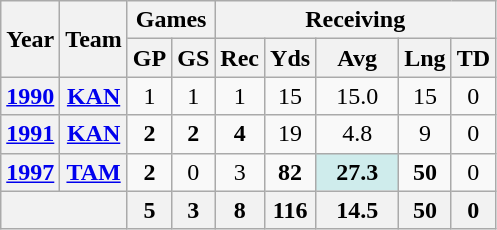<table class="wikitable" style="text-align:center">
<tr>
<th rowspan="2">Year</th>
<th rowspan="2">Team</th>
<th colspan="2">Games</th>
<th colspan="5">Receiving</th>
</tr>
<tr>
<th>GP</th>
<th>GS</th>
<th>Rec</th>
<th>Yds</th>
<th>Avg</th>
<th>Lng</th>
<th>TD</th>
</tr>
<tr>
<th><a href='#'>1990</a></th>
<th><a href='#'>KAN</a></th>
<td>1</td>
<td>1</td>
<td>1</td>
<td>15</td>
<td>15.0</td>
<td>15</td>
<td>0</td>
</tr>
<tr>
<th><a href='#'>1991</a></th>
<th><a href='#'>KAN</a></th>
<td><strong>2</strong></td>
<td><strong>2</strong></td>
<td><strong>4</strong></td>
<td>19</td>
<td>4.8</td>
<td>9</td>
<td>0</td>
</tr>
<tr>
<th><a href='#'>1997</a></th>
<th><a href='#'>TAM</a></th>
<td><strong>2</strong></td>
<td>0</td>
<td>3</td>
<td><strong>82</strong></td>
<td style="background:#cfecec; width:3em;"><strong>27.3</strong></td>
<td><strong>50</strong></td>
<td>0</td>
</tr>
<tr>
<th colspan="2"></th>
<th>5</th>
<th>3</th>
<th>8</th>
<th>116</th>
<th>14.5</th>
<th>50</th>
<th>0</th>
</tr>
</table>
